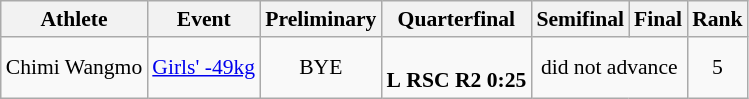<table class="wikitable" style="text-align:left; font-size:90%">
<tr>
<th>Athlete</th>
<th>Event</th>
<th>Preliminary</th>
<th>Quarterfinal</th>
<th>Semifinal</th>
<th>Final</th>
<th>Rank</th>
</tr>
<tr>
<td>Chimi Wangmo</td>
<td><a href='#'>Girls' -49kg</a></td>
<td align=center>BYE</td>
<td align=center> <br> <strong>L</strong> <strong>RSC R2 0:25</strong></td>
<td align=center colspan=2>did not advance</td>
<td align=center>5</td>
</tr>
</table>
